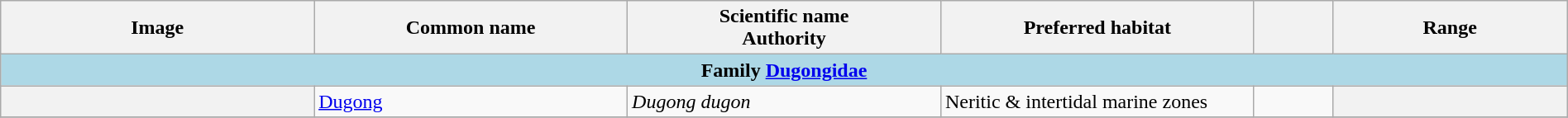<table width=100% class="wikitable unsortable plainrowheaders">
<tr>
<th width="20%" style="text-align: center;">Image</th>
<th width="20%">Common name</th>
<th width="20%">Scientific name<br>Authority</th>
<th width="20%">Preferred habitat</th>
<th width="5%"></th>
<th width="15%">Range</th>
</tr>
<tr>
<td style="text-align:center;background:lightblue;" colspan=6><strong>Family <a href='#'>Dugongidae</a></strong></td>
</tr>
<tr>
<th style="text-align: center;"></th>
<td><a href='#'>Dugong</a></td>
<td><em>Dugong dugon</em><br></td>
<td>Neritic & intertidal marine zones</td>
<td><br></td>
<th style="text-align: center;"></th>
</tr>
<tr>
</tr>
</table>
